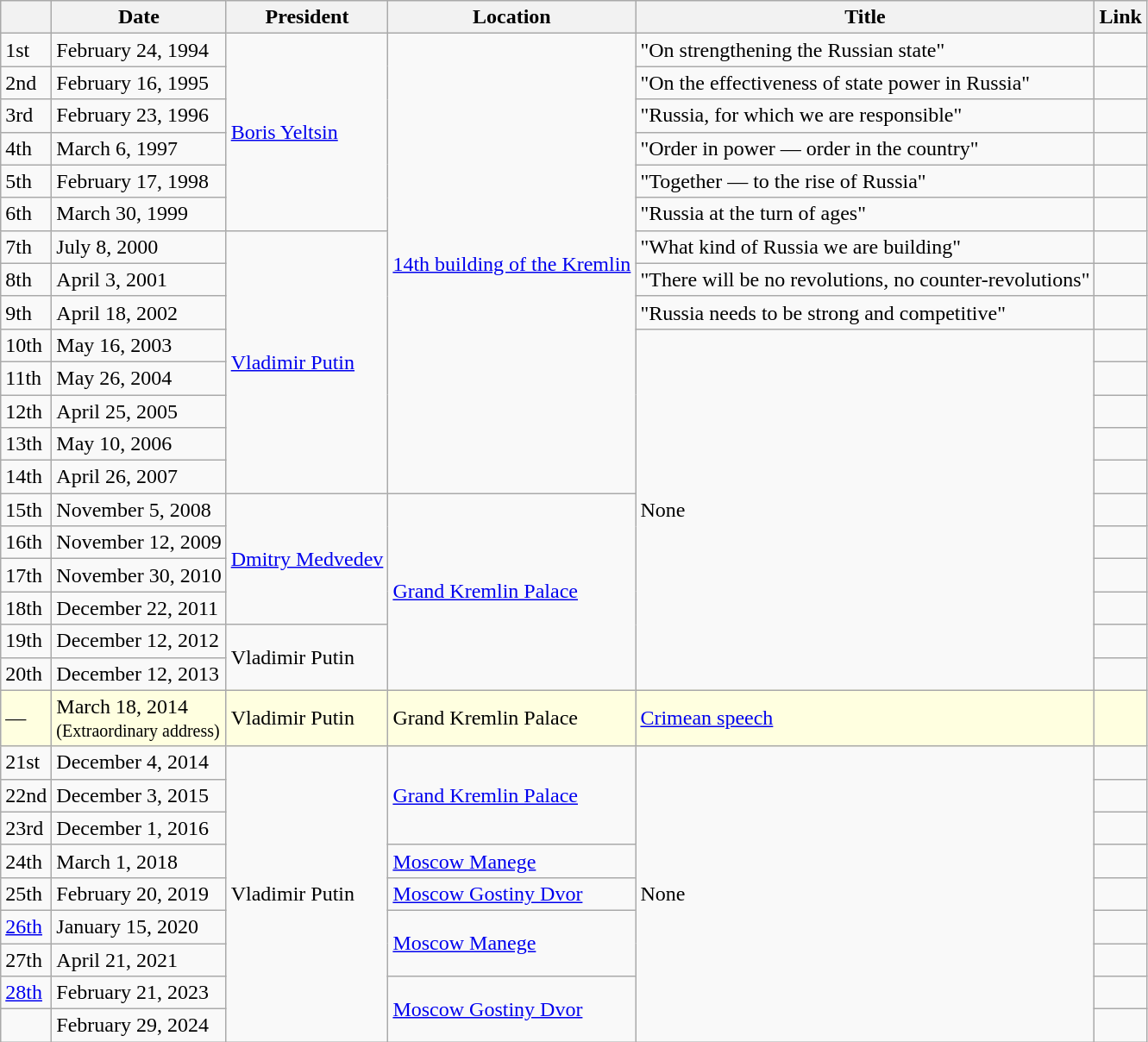<table class="wikitable">
<tr>
<th></th>
<th>Date</th>
<th>President</th>
<th>Location</th>
<th>Title</th>
<th>Link</th>
</tr>
<tr>
<td>1st</td>
<td>February 24, 1994</td>
<td rowspan="6"><a href='#'>Boris Yeltsin</a></td>
<td rowspan="14"><a href='#'>14th building of the Kremlin</a></td>
<td>"On strengthening the Russian state"</td>
<td></td>
</tr>
<tr>
<td>2nd</td>
<td>February 16, 1995</td>
<td>"On the effectiveness of state power in Russia"</td>
<td></td>
</tr>
<tr>
<td>3rd</td>
<td>February 23, 1996</td>
<td>"Russia, for which we are responsible"</td>
<td></td>
</tr>
<tr>
<td>4th</td>
<td>March 6, 1997</td>
<td>"Order in power — order in the country"</td>
<td></td>
</tr>
<tr>
<td>5th</td>
<td>February 17, 1998</td>
<td>"Together — to the rise of Russia"</td>
<td></td>
</tr>
<tr>
<td>6th</td>
<td>March 30, 1999</td>
<td>"Russia at the turn of ages"</td>
<td></td>
</tr>
<tr>
<td>7th</td>
<td>July 8, 2000</td>
<td rowspan="8"><a href='#'>Vladimir Putin</a></td>
<td>"What kind of Russia we are building"</td>
<td></td>
</tr>
<tr>
<td>8th</td>
<td>April 3, 2001</td>
<td>"There will be no revolutions, no counter-revolutions"</td>
<td></td>
</tr>
<tr>
<td>9th</td>
<td>April 18, 2002</td>
<td>"Russia needs to be strong and competitive"</td>
<td></td>
</tr>
<tr>
<td>10th</td>
<td>May 16, 2003</td>
<td rowspan="11">None</td>
<td></td>
</tr>
<tr>
<td>11th</td>
<td>May 26, 2004</td>
<td></td>
</tr>
<tr>
<td>12th</td>
<td>April 25, 2005</td>
<td></td>
</tr>
<tr>
<td>13th</td>
<td>May 10, 2006</td>
<td></td>
</tr>
<tr>
<td>14th</td>
<td>April 26, 2007</td>
<td></td>
</tr>
<tr>
<td>15th</td>
<td>November 5, 2008</td>
<td rowspan="4"><a href='#'>Dmitry Medvedev</a></td>
<td rowspan="6"><a href='#'>Grand Kremlin Palace</a></td>
<td></td>
</tr>
<tr>
<td>16th</td>
<td>November 12, 2009</td>
<td></td>
</tr>
<tr>
<td>17th</td>
<td>November 30, 2010</td>
<td></td>
</tr>
<tr>
<td>18th</td>
<td>December 22, 2011</td>
<td></td>
</tr>
<tr>
<td>19th</td>
<td>December 12, 2012</td>
<td rowspan="2">Vladimir Putin</td>
<td></td>
</tr>
<tr>
<td>20th</td>
<td>December 12, 2013</td>
<td></td>
</tr>
<tr style="background:lightyellow;">
<td>—</td>
<td>March 18, 2014<br><small>(Extraordinary address)</small></td>
<td>Vladimir Putin</td>
<td>Grand Kremlin Palace</td>
<td><a href='#'>Crimean speech</a></td>
<td></td>
</tr>
<tr>
<td>21st</td>
<td>December 4, 2014</td>
<td rowspan="9">Vladimir Putin</td>
<td rowspan="3"><a href='#'>Grand Kremlin Palace</a></td>
<td rowspan="9">None</td>
<td></td>
</tr>
<tr>
<td>22nd</td>
<td>December 3, 2015</td>
<td></td>
</tr>
<tr>
<td>23rd</td>
<td>December 1, 2016</td>
<td></td>
</tr>
<tr>
<td>24th</td>
<td>March 1, 2018</td>
<td><a href='#'>Moscow Manege</a></td>
<td></td>
</tr>
<tr>
<td>25th</td>
<td>February 20, 2019</td>
<td><a href='#'>Moscow Gostiny Dvor</a></td>
<td></td>
</tr>
<tr>
<td><a href='#'>26th</a></td>
<td>January 15, 2020</td>
<td rowspan="2"><a href='#'>Moscow Manege</a></td>
<td></td>
</tr>
<tr>
<td>27th</td>
<td>April 21, 2021</td>
<td></td>
</tr>
<tr>
<td><a href='#'>28th</a></td>
<td>February 21, 2023</td>
<td rowspan="2"><a href='#'>Moscow Gostiny Dvor</a></td>
<td></td>
</tr>
<tr>
<td></td>
<td>February 29, 2024</td>
<td></td>
</tr>
</table>
